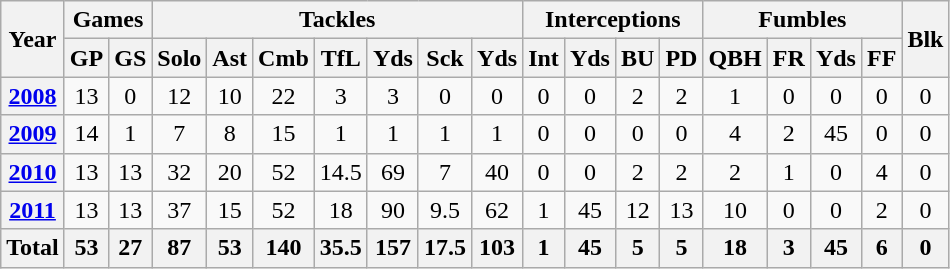<table class=wikitable style="text-align:center;">
<tr>
<th rowspan="2">Year</th>
<th colspan="2">Games</th>
<th colspan="7">Tackles</th>
<th colspan="4">Interceptions</th>
<th colspan="4">Fumbles</th>
<th rowspan="2">Blk</th>
</tr>
<tr>
<th>GP</th>
<th>GS</th>
<th>Solo</th>
<th>Ast</th>
<th>Cmb</th>
<th>TfL</th>
<th>Yds</th>
<th>Sck</th>
<th>Yds</th>
<th>Int</th>
<th>Yds</th>
<th>BU</th>
<th>PD</th>
<th>QBH</th>
<th>FR</th>
<th>Yds</th>
<th>FF</th>
</tr>
<tr>
<th><a href='#'>2008</a></th>
<td>13</td>
<td>0</td>
<td>12</td>
<td>10</td>
<td>22</td>
<td>3</td>
<td>3</td>
<td>0</td>
<td>0</td>
<td>0</td>
<td>0</td>
<td>2</td>
<td>2</td>
<td>1</td>
<td>0</td>
<td>0</td>
<td>0</td>
<td>0</td>
</tr>
<tr>
<th><a href='#'>2009</a></th>
<td>14</td>
<td>1</td>
<td>7</td>
<td>8</td>
<td>15</td>
<td>1</td>
<td>1</td>
<td>1</td>
<td>1</td>
<td>0</td>
<td>0</td>
<td>0</td>
<td>0</td>
<td>4</td>
<td>2</td>
<td>45</td>
<td>0</td>
<td>0</td>
</tr>
<tr>
<th><a href='#'>2010</a></th>
<td>13</td>
<td>13</td>
<td>32</td>
<td>20</td>
<td>52</td>
<td>14.5</td>
<td>69</td>
<td>7</td>
<td>40</td>
<td>0</td>
<td>0</td>
<td>2</td>
<td>2</td>
<td>2</td>
<td>1</td>
<td>0</td>
<td>4</td>
<td>0</td>
</tr>
<tr>
<th><a href='#'>2011</a></th>
<td>13</td>
<td>13</td>
<td>37</td>
<td>15</td>
<td>52</td>
<td>18</td>
<td>90</td>
<td>9.5</td>
<td>62</td>
<td>1</td>
<td>45</td>
<td>12</td>
<td>13</td>
<td>10</td>
<td>0</td>
<td>0</td>
<td>2</td>
<td>0</td>
</tr>
<tr>
<th>Total</th>
<th>53</th>
<th>27</th>
<th>87</th>
<th>53</th>
<th>140</th>
<th>35.5</th>
<th>157</th>
<th>17.5</th>
<th>103</th>
<th>1</th>
<th>45</th>
<th>5</th>
<th>5</th>
<th>18</th>
<th>3</th>
<th>45</th>
<th>6</th>
<th>0</th>
</tr>
</table>
